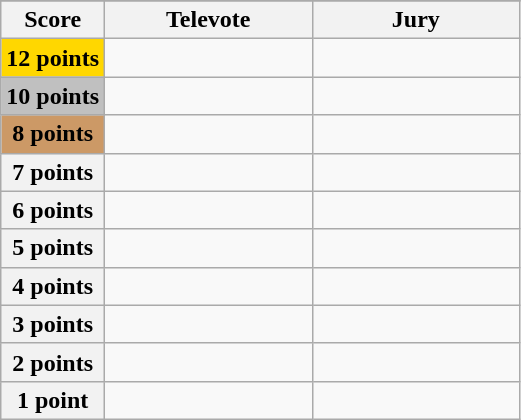<table class="wikitable">
<tr>
</tr>
<tr>
<th scope="col" width="20%">Score</th>
<th scope="col" width="40%">Televote</th>
<th scope="col" width="40%">Jury</th>
</tr>
<tr>
<th scope="row" style="background:gold">12 points</th>
<td></td>
<td></td>
</tr>
<tr>
<th scope="row" style="background:silver">10 points</th>
<td></td>
<td></td>
</tr>
<tr>
<th scope="row" style="background:#CC9966">8 points</th>
<td></td>
<td></td>
</tr>
<tr>
<th scope="row">7 points</th>
<td></td>
<td></td>
</tr>
<tr>
<th scope="row">6 points</th>
<td></td>
<td></td>
</tr>
<tr>
<th scope="row">5 points</th>
<td></td>
<td></td>
</tr>
<tr>
<th scope="row">4 points</th>
<td></td>
<td></td>
</tr>
<tr>
<th scope="row">3 points</th>
<td></td>
<td></td>
</tr>
<tr>
<th scope="row">2 points</th>
<td></td>
<td></td>
</tr>
<tr>
<th scope="row">1 point</th>
<td></td>
<td></td>
</tr>
</table>
